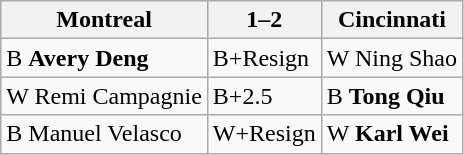<table class="wikitable">
<tr>
<th>Montreal</th>
<th>1–2</th>
<th>Cincinnati</th>
</tr>
<tr>
<td>B <strong>Avery Deng</strong></td>
<td>B+Resign</td>
<td>W Ning Shao</td>
</tr>
<tr>
<td>W Remi Campagnie</td>
<td>B+2.5</td>
<td>B <strong>Tong Qiu</strong></td>
</tr>
<tr>
<td>B Manuel Velasco</td>
<td>W+Resign</td>
<td>W <strong>Karl Wei</strong></td>
</tr>
</table>
